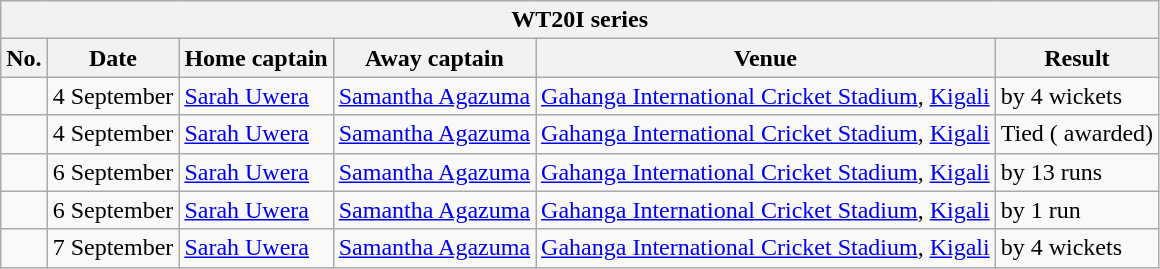<table class="wikitable">
<tr>
<th colspan="8">WT20I series</th>
</tr>
<tr>
<th>No.</th>
<th>Date</th>
<th>Home captain</th>
<th>Away captain</th>
<th>Venue</th>
<th>Result</th>
</tr>
<tr>
<td></td>
<td>4 September</td>
<td><a href='#'>Sarah Uwera</a></td>
<td><a href='#'>Samantha Agazuma</a></td>
<td><a href='#'>Gahanga International Cricket Stadium</a>, <a href='#'>Kigali</a></td>
<td> by 4 wickets</td>
</tr>
<tr>
<td></td>
<td>4 September</td>
<td><a href='#'>Sarah Uwera</a></td>
<td><a href='#'>Samantha Agazuma</a></td>
<td><a href='#'>Gahanga International Cricket Stadium</a>, <a href='#'>Kigali</a></td>
<td>Tied ( awarded)</td>
</tr>
<tr>
<td></td>
<td>6 September</td>
<td><a href='#'>Sarah Uwera</a></td>
<td><a href='#'>Samantha Agazuma</a></td>
<td><a href='#'>Gahanga International Cricket Stadium</a>, <a href='#'>Kigali</a></td>
<td> by 13 runs</td>
</tr>
<tr>
<td></td>
<td>6 September</td>
<td><a href='#'>Sarah Uwera</a></td>
<td><a href='#'>Samantha Agazuma</a></td>
<td><a href='#'>Gahanga International Cricket Stadium</a>, <a href='#'>Kigali</a></td>
<td> by 1 run</td>
</tr>
<tr>
<td></td>
<td>7 September</td>
<td><a href='#'>Sarah Uwera</a></td>
<td><a href='#'>Samantha Agazuma</a></td>
<td><a href='#'>Gahanga International Cricket Stadium</a>, <a href='#'>Kigali</a></td>
<td> by 4 wickets</td>
</tr>
</table>
